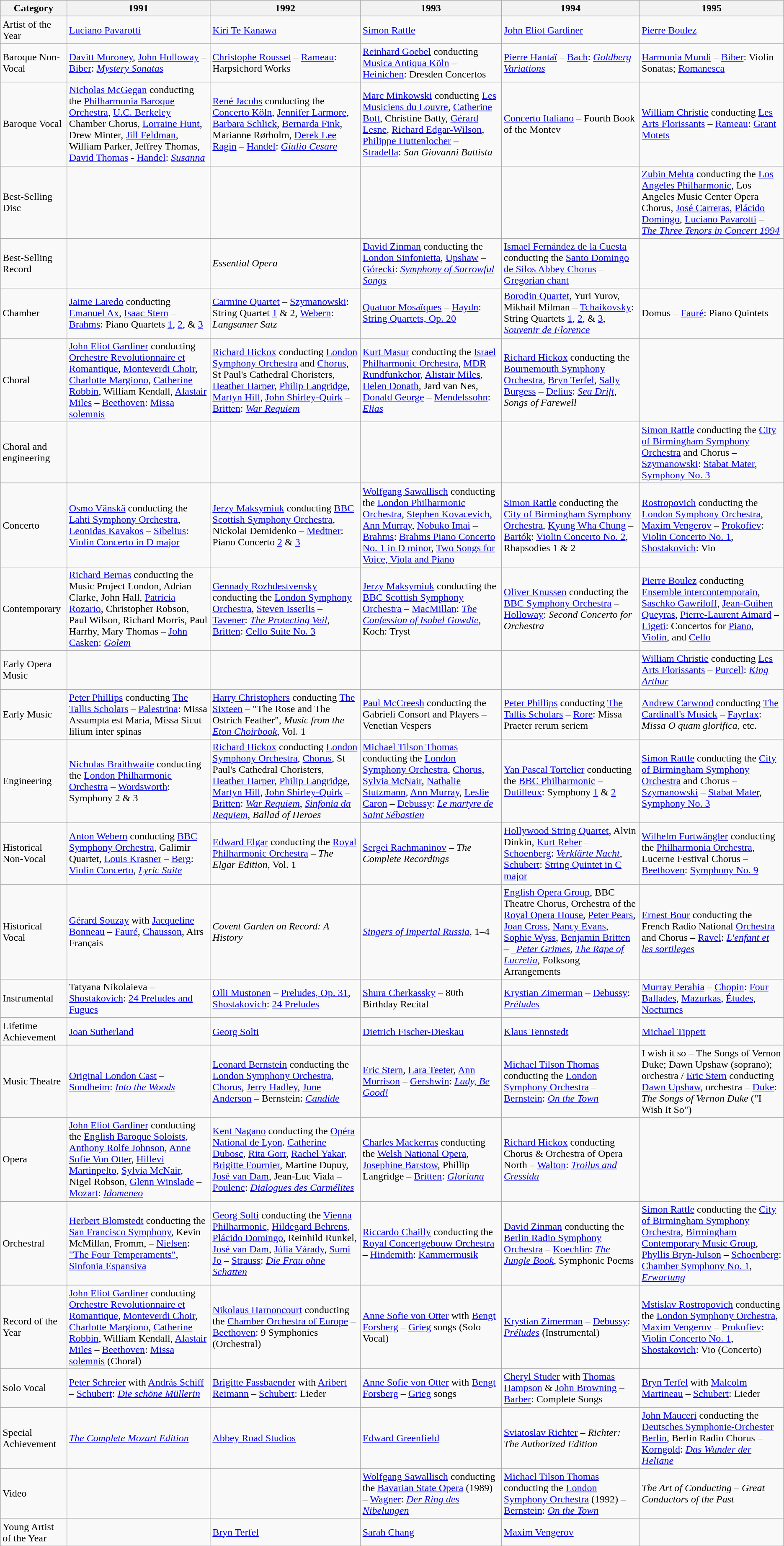<table class="wikitable sortable">
<tr>
<th>Category</th>
<th>1991</th>
<th>1992</th>
<th>1993</th>
<th>1994</th>
<th>1995</th>
</tr>
<tr>
<td>Artist of the Year</td>
<td><a href='#'>Luciano Pavarotti</a></td>
<td><a href='#'>Kiri Te Kanawa</a></td>
<td><a href='#'>Simon Rattle</a></td>
<td><a href='#'>John Eliot Gardiner</a></td>
<td><a href='#'>Pierre Boulez</a></td>
</tr>
<tr>
<td>Baroque Non-Vocal</td>
<td><a href='#'>Davitt Moroney</a>, <a href='#'>John Holloway</a> – <a href='#'>Biber</a>: <em><a href='#'>Mystery Sonatas</a></em></td>
<td><a href='#'>Christophe Rousset</a> – <a href='#'>Rameau</a>: Harpsichord Works</td>
<td><a href='#'>Reinhard Goebel</a> conducting <a href='#'>Musica Antiqua Köln</a> – <a href='#'>Heinichen</a>: Dresden Concertos</td>
<td><a href='#'>Pierre Hantaï</a> – <a href='#'>Bach</a>: <em><a href='#'>Goldberg Variations</a></em></td>
<td><a href='#'>Harmonia Mundi</a> – <a href='#'>Biber</a>: Violin Sonatas; <a href='#'>Romanesca</a></td>
</tr>
<tr>
<td>Baroque Vocal</td>
<td><a href='#'>Nicholas McGegan</a> conducting the <a href='#'>Philharmonia Baroque Orchestra</a>, <a href='#'>U.C. Berkeley</a> Chamber Chorus, <a href='#'>Lorraine Hunt</a>, Drew Minter, <a href='#'>Jill Feldman</a>, William Parker, Jeffrey Thomas, <a href='#'>David Thomas</a> - <a href='#'>Handel</a>: <em><a href='#'>Susanna</a></em></td>
<td><a href='#'>René Jacobs</a> conducting the <a href='#'>Concerto Köln</a>, <a href='#'>Jennifer Larmore</a>, <a href='#'>Barbara Schlick</a>, <a href='#'>Bernarda Fink</a>, Marianne Rørholm, <a href='#'>Derek Lee Ragin</a> – <a href='#'>Handel</a>: <em><a href='#'>Giulio Cesare</a></em></td>
<td><a href='#'>Marc Minkowski</a> conducting <a href='#'>Les Musiciens du Louvre</a>, <a href='#'>Catherine Bott</a>, Christine Batty, <a href='#'>Gérard Lesne</a>, <a href='#'>Richard Edgar-Wilson</a>, <a href='#'>Philippe Huttenlocher</a> – <a href='#'>Stradella</a>: <em>San Giovanni Battista</em></td>
<td><a href='#'>Concerto Italiano</a> – Fourth Book of the Montev</td>
<td><a href='#'>William Christie</a> conducting <a href='#'>Les Arts Florissants</a> – <a href='#'>Rameau</a>: <a href='#'>Grant Motets</a></td>
</tr>
<tr>
<td>Best-Selling Disc</td>
<td></td>
<td></td>
<td></td>
<td></td>
<td><a href='#'>Zubin Mehta</a> conducting the <a href='#'>Los Angeles Philharmonic</a>, Los Angeles Music Center Opera Chorus, <a href='#'>José Carreras</a>, <a href='#'>Plácido Domingo</a>, <a href='#'>Luciano Pavarotti</a> – <em><a href='#'>The Three Tenors in Concert 1994</a></em></td>
</tr>
<tr>
<td>Best-Selling Record</td>
<td></td>
<td><em>Essential Opera</em></td>
<td><a href='#'>David Zinman</a> conducting the <a href='#'>London Sinfonietta</a>, <a href='#'>Upshaw</a> – <a href='#'>Górecki</a>: <a href='#'><em>Symphony of Sorrowful Songs</em></a></td>
<td><a href='#'>Ismael Fernández de la Cuesta</a> conducting the <a href='#'>Santo Domingo de Silos Abbey Chorus</a> – <a href='#'>Gregorian chant</a></td>
</tr>
<tr>
<td>Chamber</td>
<td><a href='#'>Jaime Laredo</a> conducting <a href='#'>Emanuel Ax</a>, <a href='#'>Isaac Stern</a> – <a href='#'>Brahms</a>: Piano Quartets <a href='#'>1</a>, <a href='#'>2</a>, & <a href='#'>3</a></td>
<td><a href='#'>Carmine Quartet</a> – <a href='#'>Szymanowski</a>: String Quartet  <a href='#'>1</a> & 2, <a href='#'>Webern</a>: <em>Langsamer Satz</em></td>
<td><a href='#'>Quatuor Mosaïques</a> – <a href='#'>Haydn</a>: <a href='#'>String Quartets, Op. 20</a></td>
<td><a href='#'>Borodin Quartet</a>, Yuri Yurov, Mikhail Milman – <a href='#'>Tchaikovsky</a>: String Quartets <a href='#'>1</a>, <a href='#'>2</a>, & <a href='#'>3</a>, <em><a href='#'>Souvenir de Florence</a></em></td>
<td>Domus – <a href='#'>Fauré</a>: Piano Quintets</td>
</tr>
<tr>
<td>Choral</td>
<td><a href='#'>John Eliot Gardiner</a> conducting <a href='#'>Orchestre Revolutionnaire et Romantique</a>, <a href='#'>Monteverdi Choir</a>, <a href='#'>Charlotte Margiono</a>, <a href='#'>Catherine Robbin</a>, William Kendall, <a href='#'>Alastair Miles</a> – <a href='#'>Beethoven</a>: <a href='#'>Missa solemnis</a></td>
<td><a href='#'>Richard Hickox</a> conducting <a href='#'>London Symphony Orchestra</a> and <a href='#'>Chorus</a>, St Paul's Cathedral Choristers, <a href='#'>Heather Harper</a>, <a href='#'>Philip Langridge</a>, <a href='#'>Martyn Hill</a>, <a href='#'>John Shirley-Quirk</a> – <a href='#'>Britten</a>: <em><a href='#'>War Requiem</a></em></td>
<td><a href='#'>Kurt Masur</a> conducting the <a href='#'>Israel Philharmonic Orchestra</a>, <a href='#'>MDR Rundfunkchor</a>, <a href='#'>Alistair Miles</a>, <a href='#'>Helen Donath</a>, Jard van Nes, <a href='#'>Donald George</a> – <a href='#'>Mendelssohn</a>: <em><a href='#'>Elias</a></em></td>
<td><a href='#'>Richard Hickox</a> conducting the <a href='#'>Bournemouth Symphony Orchestra</a>, <a href='#'>Bryn Terfel</a>, <a href='#'>Sally Burgess</a> – <a href='#'>Delius</a>: <em><a href='#'>Sea Drift</a></em>, <em>Songs of Farewell</em></td>
<td></td>
</tr>
<tr>
<td>Choral and engineering</td>
<td></td>
<td></td>
<td></td>
<td></td>
<td><a href='#'>Simon Rattle</a> conducting the <a href='#'>City of Birmingham Symphony Orchestra</a> and Chorus – <a href='#'>Szymanowski</a>: <a href='#'>Stabat Mater</a>, <a href='#'>Symphony No. 3</a></td>
</tr>
<tr>
<td>Concerto</td>
<td><a href='#'>Osmo Vänskä</a> conducting the <a href='#'>Lahti Symphony Orchestra</a>, <a href='#'>Leonidas Kavakos</a> – <a href='#'>Sibelius</a>: <a href='#'>Violin Concerto in D major</a></td>
<td><a href='#'>Jerzy Maksymiuk</a> conducting <a href='#'>BBC Scottish Symphony Orchestra</a>, Nickolai Demidenko – <a href='#'>Medtner</a>: Piano Concerto  <a href='#'>2</a> & <a href='#'>3</a></td>
<td><a href='#'>Wolfgang Sawallisch</a> conducting the <a href='#'>London Philharmonic Orchestra</a>, <a href='#'>Stephen Kovacevich</a>, <a href='#'>Ann Murray</a>, <a href='#'>Nobuko Imai</a> – <a href='#'>Brahms</a>: <a href='#'>Brahms Piano Concerto No. 1 in D minor</a>, <a href='#'>Two Songs for Voice, Viola and Piano</a></td>
<td><a href='#'>Simon Rattle</a> conducting the <a href='#'>City of Birmingham Symphony Orchestra</a>, <a href='#'>Kyung Wha Chung</a> – <a href='#'>Bartók</a>: <a href='#'>Violin Concerto No. 2</a>, Rhapsodies  1 & 2</td>
<td><a href='#'>Rostropovich</a> conducting the <a href='#'>London Symphony Orchestra</a>, <a href='#'>Maxim Vengerov</a> – <a href='#'>Prokofiev</a>: <a href='#'>Violin Concerto No. 1</a>, <a href='#'>Shostakovich</a>: Vio</td>
</tr>
<tr>
<td>Contemporary</td>
<td><a href='#'>Richard Bernas</a> conducting the Music Project London, Adrian Clarke, John Hall, <a href='#'>Patricia Rozario</a>, Christopher Robson, Paul Wilson, Richard Morris, Paul Harrhy, Mary Thomas – <a href='#'>John Casken</a>: <em><a href='#'>Golem</a></em></td>
<td><a href='#'>Gennady Rozhdestvensky</a> conducting the <a href='#'>London Symphony Orchestra</a>, <a href='#'>Steven Isserlis</a> – <a href='#'>Tavener</a>: <em><a href='#'>The Protecting Veil</a></em>, <a href='#'>Britten</a>: <a href='#'>Cello Suite No. 3</a></td>
<td><a href='#'>Jerzy Maksymiuk</a> conducting the <a href='#'>BBC Scottish Symphony Orchestra</a> – <a href='#'>MacMillan</a>: <em><a href='#'>The Confession of Isobel Gowdie</a></em>, Koch: Tryst</td>
<td><a href='#'>Oliver Knussen</a> conducting the <a href='#'>BBC Symphony Orchestra</a> – <a href='#'>Holloway</a>: <em>Second Concerto for Orchestra</em></td>
<td><a href='#'>Pierre Boulez</a> conducting <a href='#'>Ensemble intercontemporain</a>, <a href='#'>Saschko Gawriloff</a>, <a href='#'>Jean-Guihen Queyras</a>, <a href='#'>Pierre-Laurent Aimard</a> – <a href='#'>Ligeti</a>: Concertos for <a href='#'>Piano</a>, <a href='#'>Violin</a>, and <a href='#'>Cello</a></td>
</tr>
<tr>
<td>Early Opera Music</td>
<td></td>
<td></td>
<td></td>
<td></td>
<td><a href='#'>William Christie</a> conducting <a href='#'>Les Arts Florissants</a> – <a href='#'>Purcell</a>: <em><a href='#'>King Arthur</a></em></td>
</tr>
<tr>
<td>Early Music</td>
<td><a href='#'>Peter Phillips</a> conducting <a href='#'>The Tallis Scholars</a> – <a href='#'>Palestrina</a>: Missa Assumpta est Maria, Missa Sicut lilium inter spinas</td>
<td><a href='#'>Harry Christophers</a> conducting <a href='#'>The Sixteen</a> – "The Rose and The Ostrich Feather", <em>Music from the <a href='#'>Eton Choirbook</a></em>, Vol. 1</td>
<td><a href='#'>Paul McCreesh</a>  conducting the Gabrieli Consort and Players – Venetian Vespers</td>
<td><a href='#'>Peter Phillips</a> conducting <a href='#'>The Tallis Scholars</a> – <a href='#'>Rore</a>: Missa Praeter rerum seriem</td>
<td><a href='#'>Andrew Carwood</a> conducting <a href='#'>The Cardinall's Musick</a> – <a href='#'>Fayrfax</a>: <em>Missa O quam glorifica</em>, etc.</td>
</tr>
<tr>
<td>Engineering</td>
<td><a href='#'>Nicholas Braithwaite</a> conducting the <a href='#'>London Philharmonic Orchestra</a> – <a href='#'>Wordsworth</a>: Symphony  2 & 3</td>
<td><a href='#'>Richard Hickox</a> conducting <a href='#'>London Symphony Orchestra</a>, <a href='#'>Chorus</a>, St Paul's Cathedral Choristers, <a href='#'>Heather Harper</a>, <a href='#'>Philip Langridge</a>, <a href='#'>Martyn Hill</a>, <a href='#'>John Shirley-Quirk</a> – <a href='#'>Britten</a>: <em><a href='#'>War Requiem</a></em>, <em><a href='#'>Sinfonia da Requiem</a></em>, <em>Ballad of Heroes</em></td>
<td><a href='#'>Michael Tilson Thomas</a> conducting the <a href='#'>London Symphony Orchestra</a>, <a href='#'>Chorus</a>, <a href='#'>Sylvia McNair</a>, <a href='#'>Nathalie Stutzmann</a>, <a href='#'>Ann Murray</a>, <a href='#'>Leslie Caron</a> – <a href='#'>Debussy</a>: <em><a href='#'>Le martyre de Saint Sébastien</a></em></td>
<td><a href='#'>Yan Pascal Tortelier</a> conducting the <a href='#'>BBC Philharmonic</a> – <a href='#'>Dutilleux</a>: Symphony  <a href='#'>1</a> & <a href='#'>2</a></td>
<td><a href='#'>Simon Rattle</a> conducting the <a href='#'>City of Birmingham Symphony Orchestra</a> and Chorus – <a href='#'>Szymanowski</a> – <a href='#'>Stabat Mater</a>, <a href='#'>Symphony No. 3</a></td>
</tr>
<tr>
<td>Historical Non-Vocal</td>
<td><a href='#'>Anton Webern</a> conducting <a href='#'>BBC Symphony Orchestra</a>, Galimir Quartet, <a href='#'>Louis Krasner</a> – <a href='#'>Berg</a>: <a href='#'>Violin Concerto</a>, <em><a href='#'>Lyric Suite</a></em></td>
<td><a href='#'>Edward Elgar</a> conducting the <a href='#'>Royal Philharmonic Orchestra</a> – <em>The Elgar Edition</em>, Vol. 1</td>
<td><a href='#'>Sergei Rachmaninov</a> – <em>The Complete Recordings</em></td>
<td><a href='#'>Hollywood String Quartet</a>, Alvin Dinkin, <a href='#'>Kurt Reher</a> – <a href='#'>Schoenberg</a>: <em><a href='#'>Verklärte Nacht</a></em>, <a href='#'>Schubert</a>: <a href='#'>String Quintet in C major</a></td>
<td><a href='#'>Wilhelm Furtwängler</a> conducting the <a href='#'>Philharmonia Orchestra</a>, Lucerne Festival Chorus – <a href='#'>Beethoven</a>: <a href='#'>Symphony No. 9</a></td>
</tr>
<tr>
<td>Historical Vocal</td>
<td><a href='#'>Gérard Souzay</a> with <a href='#'>Jacqueline Bonneau</a> – <a href='#'>Fauré</a>, <a href='#'>Chausson</a>, Airs Français</td>
<td><em>Covent Garden on Record: A History</em></td>
<td><em><a href='#'>Singers of Imperial Russia</a></em>,  1–4</td>
<td><a href='#'>English Opera Group</a>, BBC Theatre Chorus, Orchestra of the <a href='#'>Royal Opera House</a>, <a href='#'>Peter Pears</a>, <a href='#'>Joan Cross</a>, <a href='#'>Nancy Evans</a>, <a href='#'>Sophie Wyss</a>, <a href='#'>Benjamin Britten</a> – _<em><a href='#'>Peter Grimes</a></em>, <em><a href='#'>The Rape of Lucretia</a></em>, Folksong Arrangements</td>
<td><a href='#'>Ernest Bour</a> conducting the French Radio National <a href='#'>Orchestra</a> and Chorus –  <a href='#'>Ravel</a>: <em><a href='#'>L'enfant et les sortileges</a></em></td>
</tr>
<tr>
<td>Instrumental</td>
<td>Tatyana Nikolaieva – <a href='#'>Shostakovich</a>: <a href='#'>24 Preludes and Fugues</a></td>
<td><a href='#'>Olli Mustonen</a> – <a href='#'>Preludes, Op. 31</a>, <a href='#'>Shostakovich</a>: <a href='#'>24 Preludes</a></td>
<td><a href='#'>Shura Cherkassky</a> – 80th Birthday Recital</td>
<td><a href='#'>Krystian Zimerman</a> – <a href='#'>Debussy</a>: <em><a href='#'>Préludes</a></em></td>
<td><a href='#'>Murray Perahia</a> – <a href='#'>Chopin</a>: <a href='#'>Four Ballades</a>, <a href='#'>Mazurkas</a>, <a href='#'>Études</a>, <a href='#'>Nocturnes</a></td>
</tr>
<tr>
<td>Lifetime Achievement</td>
<td><a href='#'>Joan Sutherland</a></td>
<td><a href='#'>Georg Solti</a></td>
<td><a href='#'>Dietrich Fischer-Dieskau</a></td>
<td><a href='#'>Klaus Tennstedt</a></td>
<td><a href='#'>Michael Tippett</a></td>
</tr>
<tr>
<td>Music Theatre</td>
<td><a href='#'>Original London Cast</a> – <a href='#'>Sondheim</a>: <em><a href='#'>Into the Woods</a></em></td>
<td><a href='#'>Leonard Bernstein</a> conducting the <a href='#'>London Symphony Orchestra</a>, <a href='#'>Chorus</a>, <a href='#'>Jerry Hadley</a>, <a href='#'>June Anderson</a> – Bernstein: <em><a href='#'>Candide</a></em></td>
<td><a href='#'>Eric Stern</a>, <a href='#'>Lara Teeter</a>, <a href='#'>Ann Morrison</a> – <a href='#'>Gershwin</a>: <em><a href='#'>Lady, Be Good!</a></em></td>
<td><a href='#'>Michael Tilson Thomas</a> conducting the <a href='#'>London Symphony Orchestra</a> – <a href='#'>Bernstein</a>: <em><a href='#'>On the Town</a></em></td>
<td>I wish it so – The Songs of Vernon Duke; Dawn Upshaw (soprano); orchestra / <a href='#'>Eric Stern</a> conducting <a href='#'>Dawn Upshaw</a>, orchestra – <a href='#'>Duke</a>: <em>The Songs of Vernon Duke</em> ("I Wish It So")</td>
</tr>
<tr>
<td>Opera</td>
<td><a href='#'>John Eliot Gardiner</a> conducting the <a href='#'>English Baroque Soloists</a>, <a href='#'>Anthony Rolfe Johnson</a>, <a href='#'>Anne Sofie Von Otter</a>, <a href='#'>Hillevi Martinpelto</a>, <a href='#'>Sylvia McNair</a>, Nigel Robson, <a href='#'>Glenn Winslade</a> – <a href='#'>Mozart</a>: <em><a href='#'>Idomeneo</a></em></td>
<td><a href='#'>Kent Nagano</a> conducting the <a href='#'>Opéra National de Lyon</a>. <a href='#'>Catherine Dubosc</a>, <a href='#'>Rita Gorr</a>, <a href='#'>Rachel Yakar</a>, <a href='#'>Brigitte Fournier</a>, Martine Dupuy, <a href='#'>José van Dam</a>, Jean-Luc Viala – <a href='#'>Poulenc</a>: <em><a href='#'>Dialogues des Carmélites</a></em></td>
<td><a href='#'>Charles Mackerras</a> conducting the <a href='#'>Welsh National Opera</a>, <a href='#'>Josephine Barstow</a>, Phillip Langridge – <a href='#'>Britten</a>: <em><a href='#'>Gloriana</a></em></td>
<td><a href='#'>Richard Hickox</a> conducting Chorus & Orchestra of Opera North – <a href='#'>Walton</a>: <em><a href='#'>Troilus and Cressida</a></em></td>
</tr>
<tr>
<td>Orchestral</td>
<td><a href='#'>Herbert Blomstedt</a> conducting the <a href='#'>San Francisco Symphony</a>, Kevin McMillan, Fromm, – <a href='#'>Nielsen</a>: <a href='#'>"The Four Temperaments"</a>, <a href='#'>Sinfonia Espansiva</a></td>
<td><a href='#'>Georg Solti</a> conducting the <a href='#'>Vienna Philharmonic</a>, <a href='#'>Hildegard Behrens</a>, <a href='#'>Plácido Domingo</a>, Reinhild Runkel, <a href='#'>José van Dam</a>, <a href='#'>Júlia Várady</a>, <a href='#'>Sumi Jo</a> – <a href='#'>Strauss</a>: <em><a href='#'>Die Frau ohne Schatten</a></em></td>
<td><a href='#'>Riccardo Chailly</a> conducting the <a href='#'>Royal Concertgebouw Orchestra</a> – <a href='#'>Hindemith</a>: <a href='#'>Kammermusik</a></td>
<td><a href='#'>David Zinman</a> conducting the <a href='#'>Berlin Radio Symphony Orchestra</a> – <a href='#'>Koechlin</a>: <em><a href='#'>The Jungle Book</a></em>, Symphonic Poems</td>
<td><a href='#'>Simon Rattle</a> conducting the <a href='#'>City of Birmingham Symphony Orchestra</a>, <a href='#'>Birmingham Contemporary Music Group</a>, <a href='#'>Phyllis Bryn-Julson</a> –  <a href='#'>Schoenberg</a>: <a href='#'>Chamber Symphony No. 1</a>, <em><a href='#'>Erwartung</a></em></td>
</tr>
<tr>
<td>Record of the Year</td>
<td><a href='#'>John Eliot Gardiner</a> conducting <a href='#'>Orchestre Revolutionnaire et Romantique</a>, <a href='#'>Monteverdi Choir</a>, <a href='#'>Charlotte Margiono</a>, <a href='#'>Catherine Robbin</a>, William Kendall, <a href='#'>Alastair Miles</a> – <a href='#'>Beethoven</a>: <a href='#'>Missa solemnis</a> (Choral)</td>
<td><a href='#'>Nikolaus Harnoncourt</a> conducting the <a href='#'>Chamber Orchestra of Europe</a> – <a href='#'>Beethoven</a>: 9 Symphonies (Orchestral)</td>
<td><a href='#'>Anne Sofie von Otter</a> with <a href='#'>Bengt Forsberg</a> – <a href='#'>Grieg</a> songs (Solo Vocal)</td>
<td><a href='#'>Krystian Zimerman</a> – <a href='#'>Debussy</a>: <em><a href='#'>Préludes</a></em> (Instrumental)</td>
<td><a href='#'>Mstislav Rostropovich</a> conducting the <a href='#'>London Symphony Orchestra</a>, <a href='#'>Maxim Vengerov</a> – <a href='#'>Prokofiev</a>: <a href='#'>Violin Concerto No. 1</a>, <a href='#'>Shostakovich</a>: Vio (Concerto)</td>
</tr>
<tr>
<td>Solo Vocal</td>
<td><a href='#'>Peter Schreier</a> with <a href='#'>András Schiff</a> – <a href='#'>Schubert</a>: <em><a href='#'>Die schöne Müllerin</a></em></td>
<td><a href='#'>Brigitte Fassbaender</a> with <a href='#'>Aribert Reimann</a> – <a href='#'>Schubert</a>: Lieder</td>
<td><a href='#'>Anne Sofie von Otter</a> with <a href='#'>Bengt Forsberg</a> – <a href='#'>Grieg</a> songs</td>
<td><a href='#'>Cheryl Studer</a> with <a href='#'>Thomas Hampson</a> & <a href='#'>John Browning</a> – <a href='#'>Barber</a>: Complete Songs</td>
<td><a href='#'>Bryn Terfel</a> with <a href='#'>Malcolm Martineau</a> – <a href='#'>Schubert</a>: Lieder</td>
</tr>
<tr>
<td>Special Achievement</td>
<td><em><a href='#'>The Complete Mozart Edition</a></em></td>
<td><a href='#'>Abbey Road Studios</a></td>
<td><a href='#'>Edward Greenfield</a></td>
<td><a href='#'>Sviatoslav Richter</a> – <em>Richter: The Authorized Edition</em></td>
<td><a href='#'>John Mauceri</a> conducting the <a href='#'>Deutsches Symphonie-Orchester Berlin</a>, Berlin Radio Chorus – <a href='#'>Korngold</a>: <em><a href='#'>Das Wunder der Heliane</a></em></td>
</tr>
<tr>
<td>Video</td>
<td></td>
<td></td>
<td><a href='#'>Wolfgang Sawallisch</a> conducting the <a href='#'>Bavarian State Opera</a> (1989) – <a href='#'>Wagner</a>: <em><a href='#'>Der Ring des Nibelungen</a></em></td>
<td><a href='#'>Michael Tilson Thomas</a> conducting the <a href='#'>London Symphony Orchestra</a> (1992) – <a href='#'>Bernstein</a>: <em><a href='#'>On the Town</a></em></td>
<td><em>The Art of Conducting – Great Conductors of the Past</em></td>
</tr>
<tr>
<td>Young Artist of the Year</td>
<td></td>
<td><a href='#'>Bryn Terfel</a></td>
<td><a href='#'>Sarah Chang</a></td>
<td><a href='#'>Maxim Vengerov</a></td>
<td></td>
</tr>
</table>
